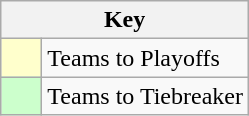<table class="wikitable" style="text-align: center;">
<tr>
<th colspan=2>Key</th>
</tr>
<tr>
<td style="background:#ffffcc; width:20px;"></td>
<td align=left>Teams to Playoffs</td>
</tr>
<tr>
<td style="background:#ccffcc; width:20px;"></td>
<td align=left>Teams to Tiebreaker</td>
</tr>
</table>
